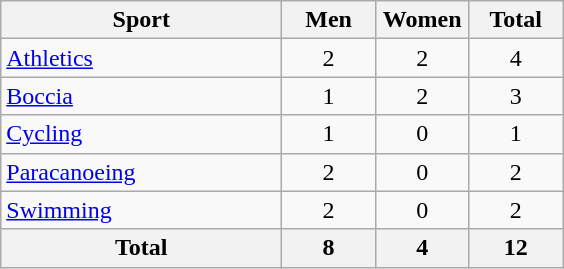<table class="wikitable sortable" style="text-align:center;">
<tr>
<th width=180>Sport</th>
<th width=55>Men</th>
<th width=55>Women</th>
<th width=55>Total</th>
</tr>
<tr>
<td align=left><a href='#'>Athletics</a></td>
<td>2</td>
<td>2</td>
<td>4</td>
</tr>
<tr>
<td align=left><a href='#'>Boccia</a></td>
<td>1</td>
<td>2</td>
<td>3</td>
</tr>
<tr>
<td align=left><a href='#'>Cycling</a></td>
<td>1</td>
<td>0</td>
<td>1</td>
</tr>
<tr>
<td align=left><a href='#'>Paracanoeing</a></td>
<td>2</td>
<td>0</td>
<td>2</td>
</tr>
<tr>
<td align=left><a href='#'>Swimming</a></td>
<td>2</td>
<td>0</td>
<td>2</td>
</tr>
<tr>
<th>Total</th>
<th>8</th>
<th>4</th>
<th>12</th>
</tr>
</table>
